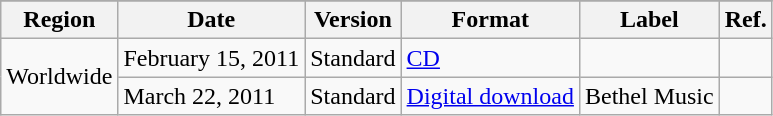<table class="wikitable plainrowheaders">
<tr>
</tr>
<tr>
<th scope="col">Region</th>
<th scope="col">Date</th>
<th scope="col">Version</th>
<th scope="col">Format</th>
<th scope="col">Label</th>
<th scope="col">Ref.</th>
</tr>
<tr>
<td rowspan="2">Worldwide</td>
<td>February 15, 2011</td>
<td>Standard</td>
<td><a href='#'>CD</a></td>
<td></td>
<td></td>
</tr>
<tr>
<td>March 22, 2011</td>
<td>Standard</td>
<td><a href='#'>Digital download</a></td>
<td>Bethel Music</td>
<td></td>
</tr>
</table>
